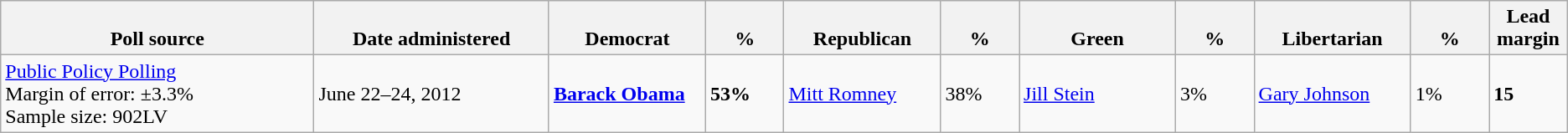<table class="wikitable">
<tr valign=bottom>
<th style="width:20%;">Poll source</th>
<th style="width:15%;">Date administered</th>
<th style="width:10%;">Democrat</th>
<th style="width:5%;">%</th>
<th style="width:10%;">Republican</th>
<th style="width:5%;">%</th>
<th style="width:10%;">Green</th>
<th style="width:5%;">%</th>
<th style="width:10%;">Libertarian</th>
<th style="width:5%;">%</th>
<th style="width:5%;">Lead margin</th>
</tr>
<tr>
<td><a href='#'>Public Policy Polling</a><br>Margin of error: ±3.3%<br>Sample size: 902LV</td>
<td>June 22–24, 2012</td>
<td><strong><a href='#'>Barack Obama</a></strong></td>
<td><strong>53%</strong></td>
<td><a href='#'>Mitt Romney</a></td>
<td>38%</td>
<td><a href='#'>Jill Stein</a></td>
<td>3%</td>
<td><a href='#'>Gary Johnson</a></td>
<td>1%</td>
<td><strong>15</strong></td>
</tr>
</table>
